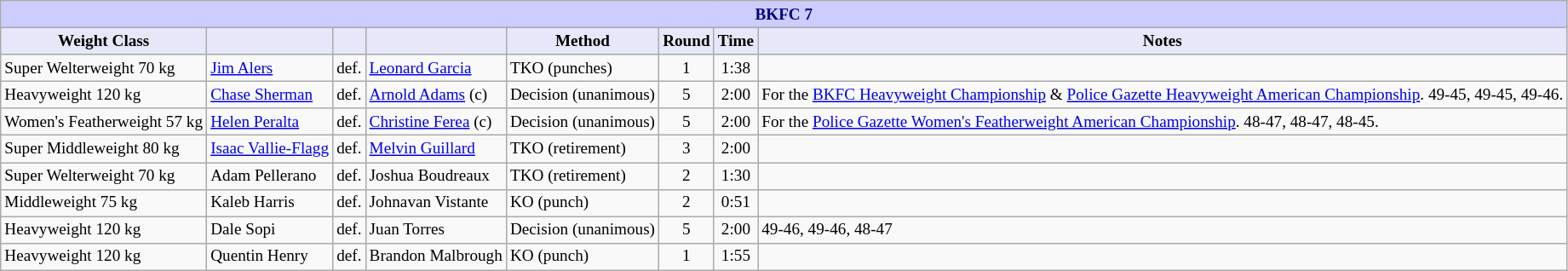<table class="wikitable" style="font-size: 80%;">
<tr>
<th colspan="8" style="background-color: #ccf; color: #000080; text-align: center;"><strong>BKFC 7</strong></th>
</tr>
<tr>
<th colspan="1" style="background-color: #E6E8FA; color: #000000; text-align: center;">Weight Class</th>
<th colspan="1" style="background-color: #E6E8FA; color: #000000; text-align: center;"></th>
<th colspan="1" style="background-color: #E6E8FA; color: #000000; text-align: center;"></th>
<th colspan="1" style="background-color: #E6E8FA; color: #000000; text-align: center;"></th>
<th colspan="1" style="background-color: #E6E8FA; color: #000000; text-align: center;">Method</th>
<th colspan="1" style="background-color: #E6E8FA; color: #000000; text-align: center;">Round</th>
<th colspan="1" style="background-color: #E6E8FA; color: #000000; text-align: center;">Time</th>
<th colspan="1" style="background-color: #E6E8FA; color: #000000; text-align: center;">Notes</th>
</tr>
<tr>
<td>Super Welterweight 70 kg</td>
<td> <a href='#'>Jim Alers</a></td>
<td align=center>def.</td>
<td> <a href='#'>Leonard Garcia</a></td>
<td>TKO (punches)</td>
<td align=center>1</td>
<td align=center>1:38</td>
<td></td>
</tr>
<tr>
<td>Heavyweight 120 kg</td>
<td> <a href='#'>Chase Sherman</a></td>
<td align=center>def.</td>
<td> <a href='#'>Arnold Adams</a> (c)</td>
<td>Decision (unanimous)</td>
<td align=center>5</td>
<td align=center>2:00</td>
<td>For the <a href='#'>BKFC Heavyweight Championship</a> & <a href='#'>Police Gazette Heavyweight American Championship</a>. 49-45, 49-45, 49-46.</td>
</tr>
<tr>
<td>Women's Featherweight 57 kg</td>
<td> <a href='#'>Helen Peralta</a></td>
<td align=center>def.</td>
<td> <a href='#'>Christine Ferea</a> (c)</td>
<td>Decision (unanimous)</td>
<td align=center>5</td>
<td align=center>2:00</td>
<td>For the <a href='#'>Police Gazette Women's Featherweight American Championship</a>. 48-47, 48-47, 48-45.</td>
</tr>
<tr>
<td>Super Middleweight 80 kg</td>
<td> <a href='#'>Isaac Vallie-Flagg </a></td>
<td align=center>def.</td>
<td> <a href='#'>Melvin Guillard</a></td>
<td>TKO (retirement)</td>
<td align=center>3</td>
<td align=center>2:00</td>
<td></td>
</tr>
<tr>
<td>Super Welterweight 70 kg</td>
<td> Adam Pellerano</td>
<td align=center>def.</td>
<td> Joshua Boudreaux</td>
<td>TKO (retirement)</td>
<td align=center>2</td>
<td align=center>1:30</td>
<td></td>
</tr>
<tr>
<td>Middleweight 75 kg</td>
<td> Kaleb Harris</td>
<td align=center>def.</td>
<td> Johnavan Vistante</td>
<td>KO (punch)</td>
<td align=center>2</td>
<td align=center>0:51</td>
<td></td>
</tr>
<tr>
<td>Heavyweight 120 kg</td>
<td> Dale Sopi</td>
<td align=center>def.</td>
<td> Juan Torres</td>
<td>Decision (unanimous)</td>
<td align=center>5</td>
<td align=center>2:00</td>
<td>49-46, 49-46, 48-47</td>
</tr>
<tr>
<td>Heavyweight 120 kg</td>
<td> Quentin Henry</td>
<td align=center>def.</td>
<td> Brandon Malbrough</td>
<td>KO (punch)</td>
<td align=center>1</td>
<td align=center>1:55</td>
<td></td>
</tr>
</table>
